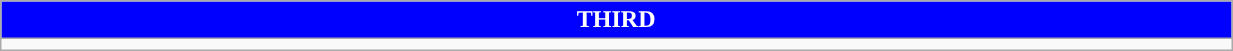<table class="wikitable collapsible collapsed" style="width:65%">
<tr>
<th colspan=6 ! style="color:white; background:blue">THIRD</th>
</tr>
<tr>
<td></td>
</tr>
</table>
